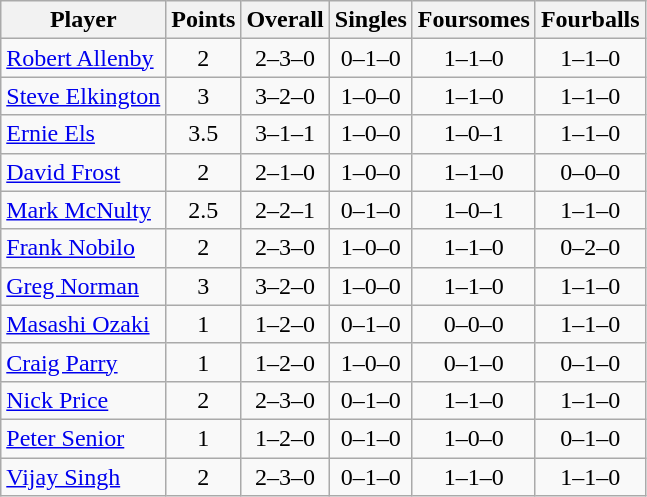<table class="wikitable sortable" style="text-align:center">
<tr>
<th>Player</th>
<th>Points</th>
<th>Overall</th>
<th>Singles</th>
<th>Foursomes</th>
<th>Fourballs</th>
</tr>
<tr>
<td align=left><a href='#'>Robert Allenby</a></td>
<td>2</td>
<td>2–3–0</td>
<td>0–1–0</td>
<td>1–1–0</td>
<td>1–1–0</td>
</tr>
<tr>
<td align=left><a href='#'>Steve Elkington</a></td>
<td>3</td>
<td>3–2–0</td>
<td>1–0–0</td>
<td>1–1–0</td>
<td>1–1–0</td>
</tr>
<tr>
<td align=left><a href='#'>Ernie Els</a></td>
<td>3.5</td>
<td>3–1–1</td>
<td>1–0–0</td>
<td>1–0–1</td>
<td>1–1–0</td>
</tr>
<tr>
<td align=left><a href='#'>David Frost</a></td>
<td>2</td>
<td>2–1–0</td>
<td>1–0–0</td>
<td>1–1–0</td>
<td>0–0–0</td>
</tr>
<tr>
<td align=left><a href='#'>Mark McNulty</a></td>
<td>2.5</td>
<td>2–2–1</td>
<td>0–1–0</td>
<td>1–0–1</td>
<td>1–1–0</td>
</tr>
<tr>
<td align=left><a href='#'>Frank Nobilo</a></td>
<td>2</td>
<td>2–3–0</td>
<td>1–0–0</td>
<td>1–1–0</td>
<td>0–2–0</td>
</tr>
<tr>
<td align=left><a href='#'>Greg Norman</a></td>
<td>3</td>
<td>3–2–0</td>
<td>1–0–0</td>
<td>1–1–0</td>
<td>1–1–0</td>
</tr>
<tr>
<td align=left><a href='#'>Masashi Ozaki</a></td>
<td>1</td>
<td>1–2–0</td>
<td>0–1–0</td>
<td>0–0–0</td>
<td>1–1–0</td>
</tr>
<tr>
<td align=left><a href='#'>Craig Parry</a></td>
<td>1</td>
<td>1–2–0</td>
<td>1–0–0</td>
<td>0–1–0</td>
<td>0–1–0</td>
</tr>
<tr>
<td align=left><a href='#'>Nick Price</a></td>
<td>2</td>
<td>2–3–0</td>
<td>0–1–0</td>
<td>1–1–0</td>
<td>1–1–0</td>
</tr>
<tr>
<td align=left><a href='#'>Peter Senior</a></td>
<td>1</td>
<td>1–2–0</td>
<td>0–1–0</td>
<td>1–0–0</td>
<td>0–1–0</td>
</tr>
<tr>
<td align=left><a href='#'>Vijay Singh</a></td>
<td>2</td>
<td>2–3–0</td>
<td>0–1–0</td>
<td>1–1–0</td>
<td>1–1–0</td>
</tr>
</table>
